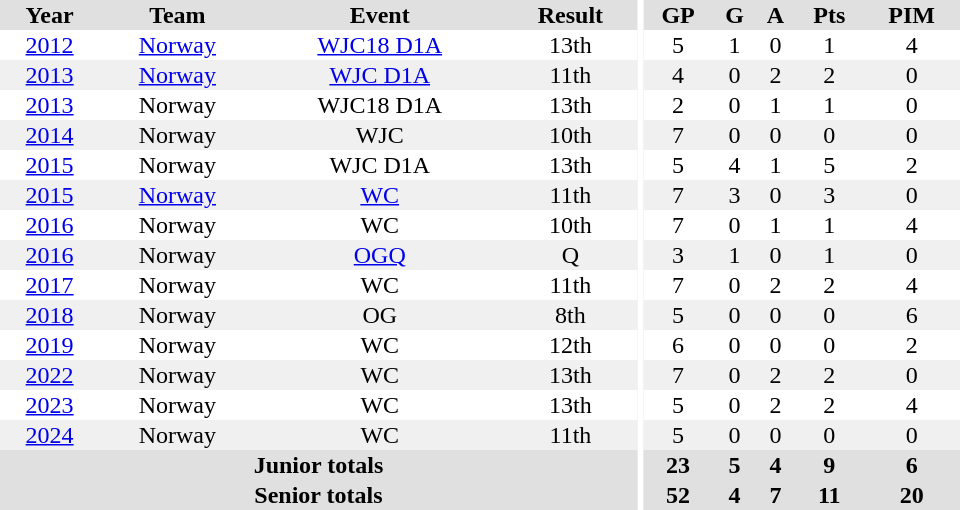<table border="0" cellpadding="1" cellspacing="0" ID="Table3" style="text-align:center; width:40em">
<tr ALIGN="center" bgcolor="#e0e0e0">
<th>Year</th>
<th>Team</th>
<th>Event</th>
<th>Result</th>
<th rowspan="99" bgcolor="#fff"></th>
<th>GP</th>
<th>G</th>
<th>A</th>
<th>Pts</th>
<th>PIM</th>
</tr>
<tr>
<td><a href='#'>2012</a></td>
<td><a href='#'>Norway</a></td>
<td><a href='#'>WJC18 D1A</a></td>
<td>13th</td>
<td>5</td>
<td>1</td>
<td>0</td>
<td>1</td>
<td>4</td>
</tr>
<tr bgcolor="#f0f0f0">
<td><a href='#'>2013</a></td>
<td><a href='#'>Norway</a></td>
<td><a href='#'>WJC D1A</a></td>
<td>11th</td>
<td>4</td>
<td>0</td>
<td>2</td>
<td>2</td>
<td>0</td>
</tr>
<tr>
<td><a href='#'>2013</a></td>
<td>Norway</td>
<td>WJC18 D1A</td>
<td>13th</td>
<td>2</td>
<td>0</td>
<td>1</td>
<td>1</td>
<td>0</td>
</tr>
<tr bgcolor="#f0f0f0">
<td><a href='#'>2014</a></td>
<td>Norway</td>
<td>WJC</td>
<td>10th</td>
<td>7</td>
<td>0</td>
<td>0</td>
<td>0</td>
<td>0</td>
</tr>
<tr>
<td><a href='#'>2015</a></td>
<td>Norway</td>
<td>WJC D1A</td>
<td>13th</td>
<td>5</td>
<td>4</td>
<td>1</td>
<td>5</td>
<td>2</td>
</tr>
<tr bgcolor="#f0f0f0">
<td><a href='#'>2015</a></td>
<td><a href='#'>Norway</a></td>
<td><a href='#'>WC</a></td>
<td>11th</td>
<td>7</td>
<td>3</td>
<td>0</td>
<td>3</td>
<td>0</td>
</tr>
<tr>
<td><a href='#'>2016</a></td>
<td>Norway</td>
<td>WC</td>
<td>10th</td>
<td>7</td>
<td>0</td>
<td>1</td>
<td>1</td>
<td>4</td>
</tr>
<tr bgcolor="#f0f0f0">
<td><a href='#'>2016</a></td>
<td>Norway</td>
<td><a href='#'>OGQ</a></td>
<td>Q</td>
<td>3</td>
<td>1</td>
<td>0</td>
<td>1</td>
<td>0</td>
</tr>
<tr>
<td><a href='#'>2017</a></td>
<td>Norway</td>
<td>WC</td>
<td>11th</td>
<td>7</td>
<td>0</td>
<td>2</td>
<td>2</td>
<td>4</td>
</tr>
<tr bgcolor="#f0f0f0">
<td><a href='#'>2018</a></td>
<td>Norway</td>
<td>OG</td>
<td>8th</td>
<td>5</td>
<td>0</td>
<td>0</td>
<td>0</td>
<td>6</td>
</tr>
<tr>
<td><a href='#'>2019</a></td>
<td>Norway</td>
<td>WC</td>
<td>12th</td>
<td>6</td>
<td>0</td>
<td>0</td>
<td>0</td>
<td>2</td>
</tr>
<tr bgcolor="#f0f0f0">
<td><a href='#'>2022</a></td>
<td>Norway</td>
<td>WC</td>
<td>13th</td>
<td>7</td>
<td>0</td>
<td>2</td>
<td>2</td>
<td>0</td>
</tr>
<tr>
<td><a href='#'>2023</a></td>
<td>Norway</td>
<td>WC</td>
<td>13th</td>
<td>5</td>
<td>0</td>
<td>2</td>
<td>2</td>
<td>4</td>
</tr>
<tr bgcolor="#f0f0f0">
<td><a href='#'>2024</a></td>
<td>Norway</td>
<td>WC</td>
<td>11th</td>
<td>5</td>
<td>0</td>
<td>0</td>
<td>0</td>
<td>0</td>
</tr>
<tr bgcolor="#e0e0e0">
<th colspan="4">Junior totals</th>
<th>23</th>
<th>5</th>
<th>4</th>
<th>9</th>
<th>6</th>
</tr>
<tr bgcolor="#e0e0e0">
<th colspan="4">Senior totals</th>
<th>52</th>
<th>4</th>
<th>7</th>
<th>11</th>
<th>20</th>
</tr>
</table>
